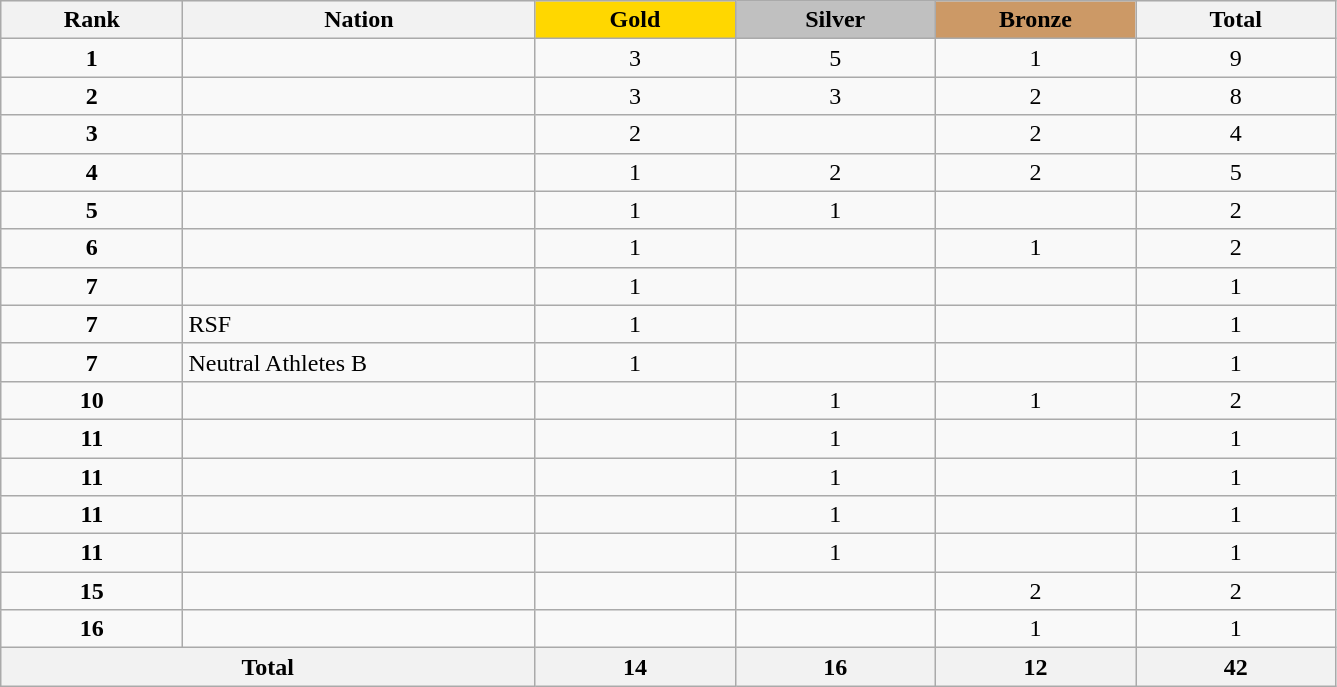<table class="wikitable collapsible autocollapse plainrowheaders" width=70.5% style="text-align:center;">
<tr style="background-color:#EDEDED;">
<th width=100px class="hintergrundfarbe5">Rank</th>
<th width=200px class="hintergrundfarbe6">Nation</th>
<th style="background:    gold; width:15%">Gold</th>
<th style="background:  silver; width:15%">Silver</th>
<th style="background: #CC9966; width:15%">Bronze</th>
<th class="hintergrundfarbe6" style="width:15%">Total</th>
</tr>
<tr>
<td><strong>1</strong></td>
<td align=left></td>
<td>3</td>
<td>5</td>
<td>1</td>
<td>9</td>
</tr>
<tr>
<td><strong>2</strong></td>
<td align=left></td>
<td>3</td>
<td>3</td>
<td>2</td>
<td>8</td>
</tr>
<tr>
<td><strong>3</strong></td>
<td align=left></td>
<td>2</td>
<td></td>
<td>2</td>
<td>4</td>
</tr>
<tr>
<td><strong>4</strong></td>
<td align=left></td>
<td>1</td>
<td>2</td>
<td>2</td>
<td>5</td>
</tr>
<tr>
<td><strong>5</strong></td>
<td align=left></td>
<td>1</td>
<td>1</td>
<td></td>
<td>2</td>
</tr>
<tr>
<td><strong>6</strong></td>
<td align=left></td>
<td>1</td>
<td></td>
<td>1</td>
<td>2</td>
</tr>
<tr>
<td><strong>7</strong></td>
<td align=left></td>
<td>1</td>
<td></td>
<td></td>
<td>1</td>
</tr>
<tr>
<td><strong>7</strong></td>
<td align=left>RSF</td>
<td>1</td>
<td></td>
<td></td>
<td>1</td>
</tr>
<tr>
<td><strong>7</strong></td>
<td align=left> Neutral Athletes B</td>
<td>1</td>
<td></td>
<td></td>
<td>1</td>
</tr>
<tr>
<td><strong>10</strong></td>
<td align=left></td>
<td></td>
<td>1</td>
<td>1</td>
<td>2</td>
</tr>
<tr>
<td><strong>11</strong></td>
<td align=left></td>
<td></td>
<td>1</td>
<td></td>
<td>1</td>
</tr>
<tr>
<td><strong>11</strong></td>
<td align=left></td>
<td></td>
<td>1</td>
<td></td>
<td>1</td>
</tr>
<tr>
<td><strong>11</strong></td>
<td align=left></td>
<td></td>
<td>1</td>
<td></td>
<td>1</td>
</tr>
<tr>
<td><strong>11</strong></td>
<td align=left></td>
<td></td>
<td>1</td>
<td></td>
<td>1</td>
</tr>
<tr>
<td><strong>15</strong></td>
<td align=left></td>
<td></td>
<td></td>
<td>2</td>
<td>2</td>
</tr>
<tr>
<td><strong>16</strong></td>
<td align=left></td>
<td></td>
<td></td>
<td>1</td>
<td>1</td>
</tr>
<tr>
<th colspan=2>Total</th>
<th>14</th>
<th>16</th>
<th>12</th>
<th>42</th>
</tr>
</table>
